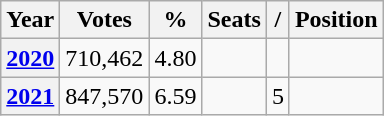<table class="wikitable">
<tr>
<th>Year</th>
<th>Votes</th>
<th>%</th>
<th>Seats</th>
<th>/</th>
<th>Position</th>
</tr>
<tr>
<th><a href='#'>2020</a></th>
<td>710,462</td>
<td>4.80</td>
<td></td>
<td></td>
<td></td>
</tr>
<tr>
<th><a href='#'>2021</a></th>
<td>847,570</td>
<td>6.59</td>
<td></td>
<td> 5</td>
<td></td>
</tr>
</table>
